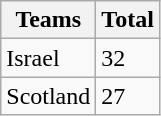<table class="wikitable">
<tr>
<th>Teams</th>
<th>Total</th>
</tr>
<tr>
<td>Israel</td>
<td>32</td>
</tr>
<tr>
<td>Scotland</td>
<td>27</td>
</tr>
</table>
